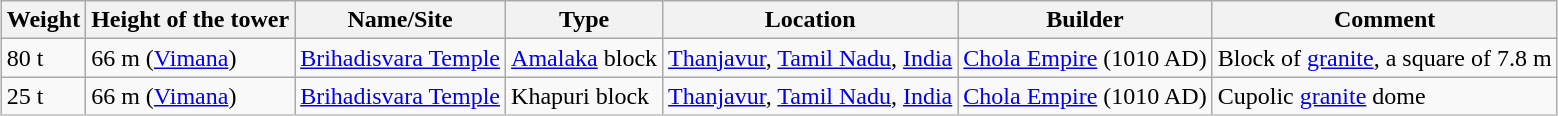<table class="wikitable sortable" style="margin:1px; border:1px solid #ccc;">
<tr style="text-align:left; vertical-align:top;" ">
<th>Weight</th>
<th>Height of the tower</th>
<th>Name/Site</th>
<th>Type</th>
<th>Location</th>
<th>Builder</th>
<th>Comment</th>
</tr>
<tr>
<td>80 t</td>
<td>66 m (<a href='#'>Vimana</a>)</td>
<td><a href='#'>Brihadisvara Temple</a></td>
<td><a href='#'>Amalaka</a> block</td>
<td><a href='#'>Thanjavur</a>, <a href='#'>Tamil Nadu</a>, <a href='#'>India</a></td>
<td><a href='#'>Chola Empire</a> (1010 AD)</td>
<td>Block of <a href='#'>granite</a>, a square of 7.8 m</td>
</tr>
<tr>
<td>25 t</td>
<td>66 m (<a href='#'>Vimana</a>)</td>
<td><a href='#'>Brihadisvara Temple</a></td>
<td>Khapuri block</td>
<td><a href='#'>Thanjavur</a>, <a href='#'>Tamil Nadu</a>, <a href='#'>India</a></td>
<td><a href='#'>Chola Empire</a> (1010 AD)</td>
<td>Cupolic <a href='#'>granite</a> dome</td>
</tr>
<tr>
</tr>
</table>
